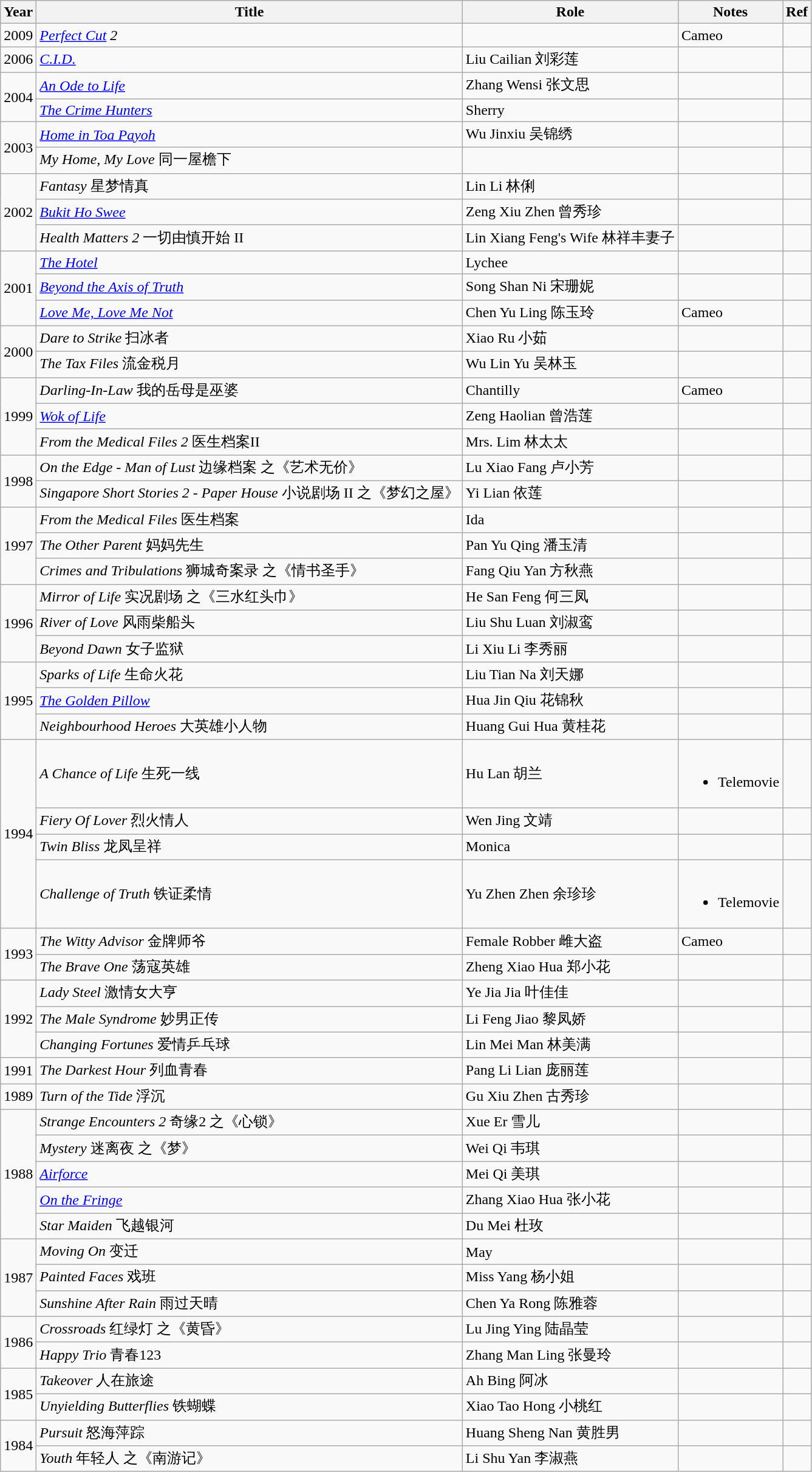<table class="wikitable">
<tr>
<th>Year</th>
<th>Title</th>
<th>Role</th>
<th>Notes</th>
<th>Ref</th>
</tr>
<tr>
<td>2009</td>
<td><em><a href='#'>Perfect Cut</a> 2</em></td>
<td></td>
<td>Cameo</td>
<td></td>
</tr>
<tr>
<td>2006</td>
<td><em><a href='#'>C.I.D.</a></em></td>
<td>Liu Cailian 刘彩莲</td>
<td></td>
<td></td>
</tr>
<tr>
<td rowspan="2">2004</td>
<td><em><a href='#'>An Ode to Life</a></em></td>
<td>Zhang Wensi 张文思</td>
<td></td>
<td></td>
</tr>
<tr>
<td><em><a href='#'>The Crime Hunters</a></em></td>
<td>Sherry</td>
<td></td>
<td></td>
</tr>
<tr>
<td rowspan="2">2003</td>
<td><em><a href='#'>Home in Toa Payoh</a></em></td>
<td>Wu Jinxiu 吴锦绣</td>
<td></td>
<td></td>
</tr>
<tr>
<td><em>My Home, My Love</em> 同一屋檐下</td>
<td></td>
<td></td>
<td></td>
</tr>
<tr>
<td rowspan="3">2002</td>
<td><em>Fantasy</em> 星梦情真</td>
<td>Lin Li 林俐</td>
<td></td>
<td></td>
</tr>
<tr>
<td><em><a href='#'>Bukit Ho Swee</a></em></td>
<td>Zeng Xiu Zhen 曾秀珍</td>
<td></td>
<td></td>
</tr>
<tr>
<td><em>Health Matters 2</em> 一切由慎开始 II</td>
<td>Lin Xiang Feng's Wife 林祥丰妻子</td>
<td></td>
<td></td>
</tr>
<tr>
<td rowspan="3">2001</td>
<td><em><a href='#'>The Hotel</a></em></td>
<td>Lychee</td>
<td></td>
<td></td>
</tr>
<tr>
<td><em><a href='#'>Beyond the Axis of Truth</a></em></td>
<td>Song Shan Ni 宋珊妮</td>
<td></td>
<td></td>
</tr>
<tr>
<td><em><a href='#'>Love Me, Love Me Not</a></em></td>
<td>Chen Yu Ling 陈玉玲</td>
<td>Cameo</td>
<td></td>
</tr>
<tr>
<td rowspan="2">2000</td>
<td><em>Dare to Strike</em> 扫冰者</td>
<td>Xiao Ru 小茹</td>
<td></td>
<td></td>
</tr>
<tr>
<td><em>The Tax Files</em> 流金税月</td>
<td>Wu Lin Yu 吴林玉</td>
<td></td>
<td></td>
</tr>
<tr>
<td rowspan="3">1999</td>
<td><em>Darling-In-Law</em> 我的岳母是巫婆</td>
<td>Chantilly</td>
<td>Cameo</td>
<td></td>
</tr>
<tr>
<td><em><a href='#'>Wok of Life</a></em></td>
<td>Zeng Haolian 曾浩莲</td>
<td></td>
<td></td>
</tr>
<tr>
<td><em>From the Medical Files 2</em> 医生档案II</td>
<td>Mrs. Lim 林太太</td>
<td></td>
<td></td>
</tr>
<tr>
<td rowspan="2">1998</td>
<td><em>On the Edge - Man of Lust</em> 边缘档案 之《艺术无价》</td>
<td>Lu Xiao Fang 卢小芳</td>
<td></td>
<td></td>
</tr>
<tr>
<td><em>Singapore Short Stories 2 - Paper House</em> 小说剧场 II 之《梦幻之屋》</td>
<td>Yi Lian 依莲</td>
<td></td>
<td></td>
</tr>
<tr>
<td rowspan="3">1997</td>
<td><em>From the Medical Files</em> 医生档案</td>
<td>Ida</td>
<td></td>
<td></td>
</tr>
<tr>
<td><em>The Other Parent</em> 妈妈先生</td>
<td>Pan Yu Qing 潘玉清</td>
<td></td>
<td></td>
</tr>
<tr>
<td><em>Crimes and Tribulations</em> 狮城奇案录 之《情书圣手》</td>
<td>Fang Qiu Yan 方秋燕</td>
<td></td>
<td></td>
</tr>
<tr>
<td rowspan="3">1996</td>
<td><em>Mirror of Life</em> 实况剧场 之《三水红头巾》</td>
<td>He San Feng 何三凤</td>
<td></td>
<td></td>
</tr>
<tr>
<td><em>River of Love</em> 风雨柴船头</td>
<td>Liu Shu Luan 刘淑鸾</td>
<td></td>
<td></td>
</tr>
<tr>
<td><em>Beyond Dawn</em> 女子监狱</td>
<td>Li Xiu Li 李秀丽</td>
<td></td>
<td></td>
</tr>
<tr>
<td rowspan="3">1995</td>
<td><em>Sparks of Life</em> 生命火花</td>
<td>Liu Tian Na 刘天娜</td>
<td></td>
<td></td>
</tr>
<tr>
<td><em><a href='#'>The Golden Pillow</a></em></td>
<td>Hua Jin Qiu 花锦秋</td>
<td></td>
<td></td>
</tr>
<tr>
<td><em>Neighbourhood Heroes</em> 大英雄小人物</td>
<td>Huang Gui Hua 黄桂花</td>
<td></td>
<td></td>
</tr>
<tr>
<td rowspan="4">1994</td>
<td><em>A Chance of Life</em> 生死一线</td>
<td>Hu Lan 胡兰</td>
<td><br><ul><li>Telemovie</li></ul></td>
<td></td>
</tr>
<tr>
<td><em>Fiery Of Lover</em> 烈火情人</td>
<td>Wen Jing 文靖</td>
<td></td>
<td></td>
</tr>
<tr>
<td><em>Twin Bliss</em> 龙凤呈祥</td>
<td>Monica</td>
<td></td>
<td></td>
</tr>
<tr>
<td><em>Challenge of Truth</em> 铁证柔情</td>
<td>Yu Zhen Zhen 余珍珍</td>
<td><br><ul><li>Telemovie</li></ul></td>
<td></td>
</tr>
<tr>
<td rowspan="2">1993</td>
<td><em>The Witty Advisor</em> 金牌师爷</td>
<td>Female Robber 雌大盗</td>
<td>Cameo</td>
<td></td>
</tr>
<tr>
<td><em>The Brave One</em> 荡寇英雄</td>
<td>Zheng Xiao Hua 郑小花</td>
<td></td>
<td></td>
</tr>
<tr>
<td rowspan="3">1992</td>
<td><em>Lady Steel</em> 激情女大亨</td>
<td>Ye Jia Jia 叶佳佳</td>
<td></td>
<td></td>
</tr>
<tr>
<td><em>The Male Syndrome</em> 妙男正传</td>
<td>Li Feng Jiao 黎凤娇</td>
<td></td>
<td></td>
</tr>
<tr>
<td><em>Changing Fortunes</em> 爱情乒乓球</td>
<td>Lin Mei Man 林美满</td>
<td></td>
<td></td>
</tr>
<tr>
<td>1991</td>
<td><em>The Darkest Hour</em> 列血青春</td>
<td>Pang Li Lian 庞丽莲</td>
<td></td>
<td></td>
</tr>
<tr>
<td rowspan="1">1989</td>
<td><em>Turn of the Tide</em> 浮沉</td>
<td>Gu Xiu Zhen 古秀珍</td>
<td></td>
<td></td>
</tr>
<tr>
<td rowspan="5">1988</td>
<td><em>Strange Encounters 2</em> 奇缘2 之《心锁》</td>
<td>Xue Er 雪儿</td>
<td></td>
<td></td>
</tr>
<tr>
<td><em>Mystery</em> 迷离夜 之《梦》</td>
<td>Wei Qi 韦琪</td>
<td></td>
<td></td>
</tr>
<tr>
<td><em><a href='#'>Airforce</a></em></td>
<td>Mei Qi 美琪</td>
<td></td>
<td></td>
</tr>
<tr>
<td><em><a href='#'>On the Fringe</a></em></td>
<td>Zhang Xiao Hua 张小花</td>
<td></td>
<td></td>
</tr>
<tr>
<td><em>Star Maiden</em> 飞越银河</td>
<td>Du Mei 杜玫</td>
<td></td>
<td></td>
</tr>
<tr>
<td rowspan="3">1987</td>
<td><em>Moving On</em> 变迁</td>
<td>May</td>
<td></td>
<td></td>
</tr>
<tr>
<td><em>Painted Faces</em> 戏班</td>
<td>Miss Yang 杨小姐</td>
<td></td>
<td></td>
</tr>
<tr>
<td><em>Sunshine After Rain</em> 雨过天晴</td>
<td>Chen Ya Rong 陈雅蓉</td>
<td></td>
<td></td>
</tr>
<tr>
<td rowspan="2">1986</td>
<td><em>Crossroads</em> 红绿灯 之《黄昏》</td>
<td>Lu Jing Ying 陆晶莹</td>
<td></td>
<td></td>
</tr>
<tr>
<td><em>Happy Trio</em> 青春123</td>
<td>Zhang Man Ling 张曼玲</td>
<td></td>
<td></td>
</tr>
<tr>
<td rowspan="2">1985</td>
<td><em>Takeover</em> 人在旅途</td>
<td>Ah Bing 阿冰</td>
<td></td>
<td></td>
</tr>
<tr>
<td><em>Unyielding Butterflies</em> 铁蝴蝶</td>
<td>Xiao Tao Hong 小桃红</td>
<td></td>
<td></td>
</tr>
<tr>
<td rowspan="2">1984</td>
<td><em>Pursuit</em> 怒海萍踪</td>
<td>Huang Sheng Nan 黄胜男</td>
<td></td>
<td></td>
</tr>
<tr>
<td><em>Youth</em> 年轻人 之《南游记》</td>
<td>Li Shu Yan 李淑燕</td>
<td></td>
<td></td>
</tr>
</table>
